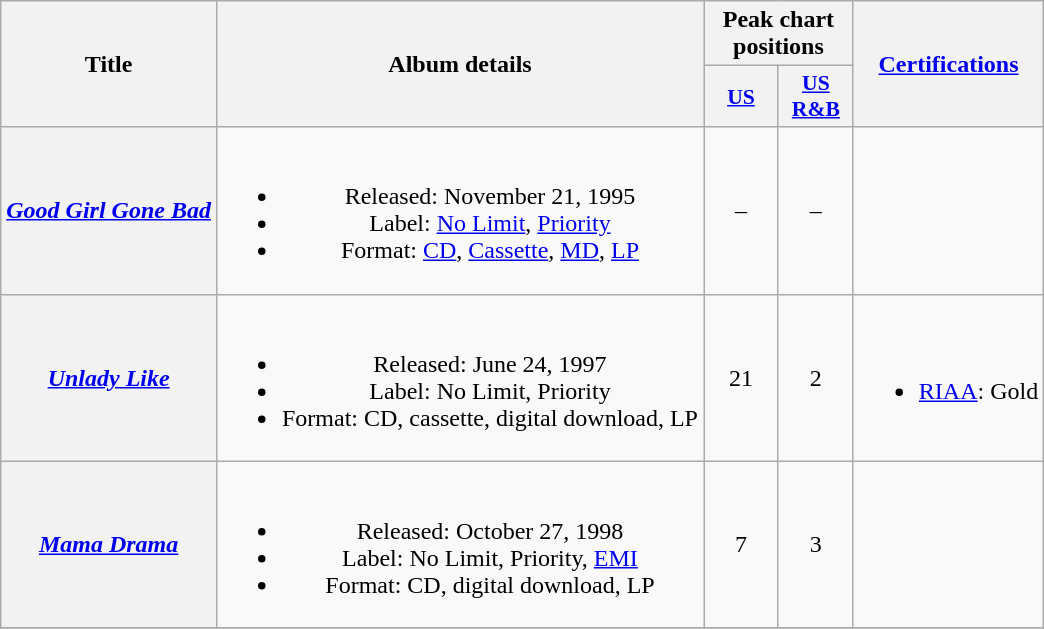<table class="wikitable plainrowheaders" style="text-align:center;">
<tr>
<th scope="col" rowspan="2">Title</th>
<th scope="col" rowspan="2">Album details</th>
<th scope="col" colspan="2">Peak chart positions</th>
<th scope="col" rowspan="2"><a href='#'>Certifications</a></th>
</tr>
<tr>
<th scope="col" style="width:3em;font-size:90%;"><a href='#'>US</a></th>
<th scope="col" style="width:3em;font-size:90%;"><a href='#'>US R&B</a></th>
</tr>
<tr>
<th scope="row"><em><a href='#'>Good Girl Gone Bad</a></em></th>
<td><br><ul><li>Released: November 21, 1995</li><li>Label: <a href='#'>No Limit</a>, <a href='#'>Priority</a></li><li>Format: <a href='#'>CD</a>, <a href='#'>Cassette</a>, <a href='#'>MD</a>, <a href='#'>LP</a></li></ul></td>
<td>–</td>
<td>–</td>
<td></td>
</tr>
<tr>
<th scope="row"><em><a href='#'>Unlady Like</a></em></th>
<td><br><ul><li>Released: June 24, 1997</li><li>Label: No Limit, Priority</li><li>Format: CD, cassette, digital download, LP</li></ul></td>
<td>21</td>
<td>2</td>
<td><br><ul><li><a href='#'>RIAA</a>: Gold</li></ul></td>
</tr>
<tr>
<th scope="row"><em><a href='#'>Mama Drama</a></em></th>
<td><br><ul><li>Released: October 27, 1998</li><li>Label: No Limit, Priority, <a href='#'>EMI</a></li><li>Format: CD, digital download, LP</li></ul></td>
<td>7</td>
<td>3</td>
<td></td>
</tr>
<tr>
</tr>
</table>
